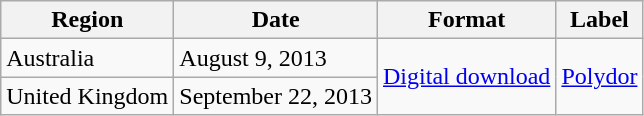<table class=wikitable>
<tr>
<th scope="col">Region</th>
<th scope="col">Date</th>
<th scope="col">Format</th>
<th scope="col">Label</th>
</tr>
<tr>
<td>Australia</td>
<td>August 9, 2013</td>
<td rowspan="2"><a href='#'>Digital download</a></td>
<td rowspan="2"><a href='#'>Polydor</a></td>
</tr>
<tr>
<td>United Kingdom</td>
<td>September 22, 2013</td>
</tr>
</table>
